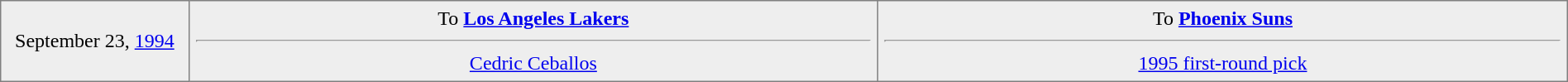<table border="1" style="border-collapse:collapse; text-align:center; width:100%;"  cellpadding="5">
<tr style="background:#eee;">
<td style="width:12%">September 23, <a href='#'>1994</a></td>
<td style="width:44%" valign="top">To <strong><a href='#'>Los Angeles Lakers</a></strong><hr><a href='#'>Cedric Ceballos</a></td>
<td style="width:44%" valign="top">To <strong><a href='#'>Phoenix Suns</a></strong><hr><a href='#'>1995 first-round pick</a></td>
</tr>
</table>
